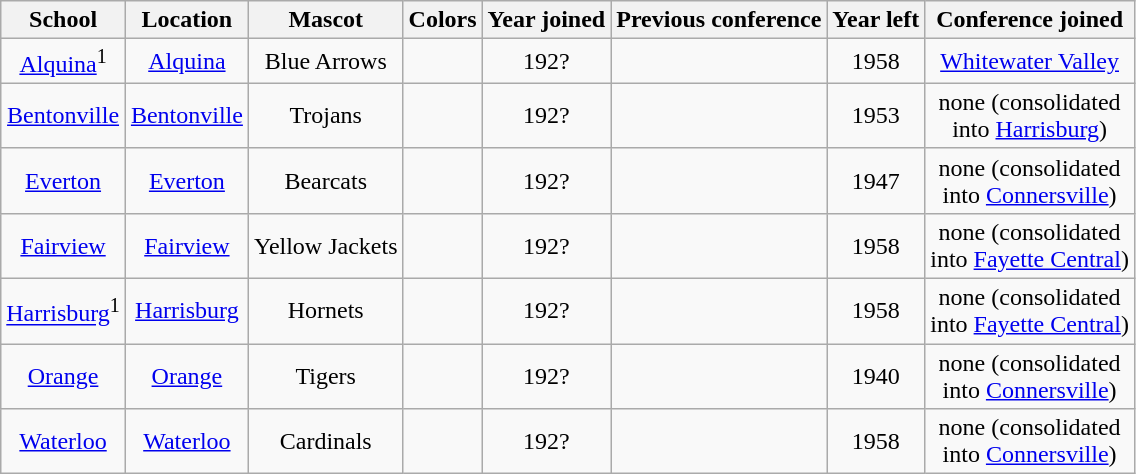<table class="wikitable" style="text-align:center;">
<tr>
<th>School</th>
<th>Location</th>
<th>Mascot</th>
<th>Colors</th>
<th>Year joined</th>
<th>Previous conference</th>
<th>Year left</th>
<th>Conference joined</th>
</tr>
<tr>
<td><a href='#'>Alquina</a><sup>1</sup></td>
<td><a href='#'>Alquina</a></td>
<td>Blue Arrows</td>
<td> </td>
<td>192?</td>
<td></td>
<td>1958</td>
<td><a href='#'>Whitewater Valley</a></td>
</tr>
<tr>
<td><a href='#'>Bentonville</a></td>
<td><a href='#'>Bentonville</a></td>
<td>Trojans</td>
<td> </td>
<td>192?</td>
<td></td>
<td>1953</td>
<td>none (consolidated <br> into <a href='#'>Harrisburg</a>)</td>
</tr>
<tr>
<td><a href='#'>Everton</a></td>
<td><a href='#'>Everton</a></td>
<td>Bearcats</td>
<td> </td>
<td>192?</td>
<td></td>
<td>1947</td>
<td>none (consolidated <br> into <a href='#'>Connersville</a>)</td>
</tr>
<tr>
<td><a href='#'>Fairview</a></td>
<td><a href='#'>Fairview</a></td>
<td>Yellow Jackets</td>
<td> </td>
<td>192?</td>
<td></td>
<td>1958</td>
<td>none (consolidated <br> into <a href='#'>Fayette Central</a>)</td>
</tr>
<tr>
<td><a href='#'>Harrisburg</a><sup>1</sup></td>
<td><a href='#'>Harrisburg</a></td>
<td>Hornets</td>
<td> </td>
<td>192?</td>
<td></td>
<td>1958</td>
<td>none (consolidated <br> into <a href='#'>Fayette Central</a>)</td>
</tr>
<tr>
<td><a href='#'>Orange</a></td>
<td><a href='#'>Orange</a></td>
<td>Tigers</td>
<td> </td>
<td>192?</td>
<td></td>
<td>1940</td>
<td>none (consolidated <br> into <a href='#'>Connersville</a>)</td>
</tr>
<tr>
<td><a href='#'>Waterloo</a></td>
<td><a href='#'>Waterloo</a></td>
<td>Cardinals</td>
<td> </td>
<td>192?</td>
<td></td>
<td>1958</td>
<td>none (consolidated <br> into <a href='#'>Connersville</a>)</td>
</tr>
</table>
